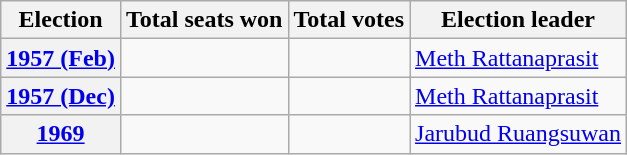<table class="wikitable">
<tr>
<th>Election</th>
<th>Total seats won</th>
<th>Total votes</th>
<th>Election leader</th>
</tr>
<tr>
<th><a href='#'>1957 (Feb)</a></th>
<td></td>
<td></td>
<td><a href='#'>Meth Rattanaprasit</a></td>
</tr>
<tr>
<th><a href='#'>1957 (Dec)</a></th>
<td></td>
<td></td>
<td><a href='#'>Meth Rattanaprasit</a></td>
</tr>
<tr>
<th><a href='#'>1969</a></th>
<td></td>
<td></td>
<td><a href='#'>Jarubud Ruangsuwan</a></td>
</tr>
</table>
